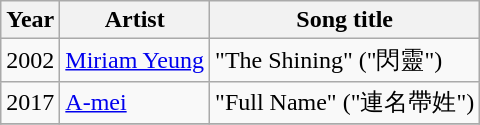<table class="wikitable sortable">
<tr>
<th>Year</th>
<th>Artist</th>
<th>Song title</th>
</tr>
<tr>
<td>2002</td>
<td><a href='#'>Miriam Yeung</a></td>
<td>"The Shining" ("閃靈")</td>
</tr>
<tr>
<td>2017</td>
<td><a href='#'>A-mei</a></td>
<td>"Full Name" ("連名帶姓")</td>
</tr>
<tr>
</tr>
</table>
